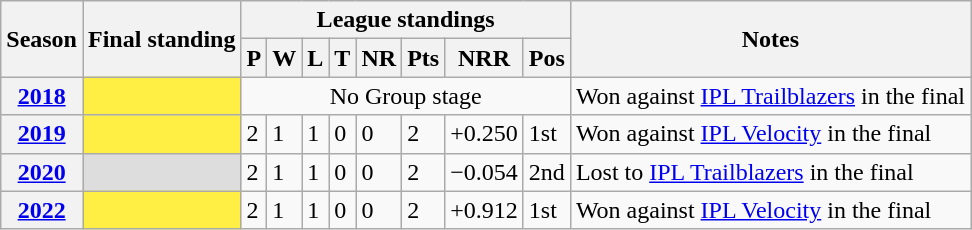<table class="wikitable sortable">
<tr>
<th scope="col" rowspan="2">Season</th>
<th scope="col" rowspan="2">Final standing</th>
<th scope="col" colspan="8">League standings</th>
<th scope="col" rowspan="2">Notes</th>
</tr>
<tr>
<th scope="col">P</th>
<th scope="col">W</th>
<th scope="col">L</th>
<th scope="col">T</th>
<th scope="col">NR</th>
<th scope="col">Pts</th>
<th scope="col">NRR</th>
<th scope="col">Pos</th>
</tr>
<tr>
<th scope="row"><a href='#'>2018</a></th>
<td style="background:#ffee44;"></td>
<td colspan=8 align=center>No Group stage</td>
<td>Won against <a href='#'>IPL Trailblazers</a> in the final</td>
</tr>
<tr>
<th scope="row"><a href='#'>2019</a></th>
<td style="background:#ffee44;"></td>
<td>2</td>
<td>1</td>
<td>1</td>
<td>0</td>
<td>0</td>
<td>2</td>
<td>+0.250</td>
<td>1st</td>
<td>Won against <a href='#'>IPL Velocity</a> in the final</td>
</tr>
<tr>
<th scope="row"><a href='#'>2020</a></th>
<td style="background:#dddddd;"></td>
<td>2</td>
<td>1</td>
<td>1</td>
<td>0</td>
<td>0</td>
<td>2</td>
<td>−0.054</td>
<td>2nd</td>
<td>Lost to <a href='#'>IPL Trailblazers</a> in the final</td>
</tr>
<tr>
<th scope="row"><a href='#'>2022</a></th>
<td style="background:#ffee44;"></td>
<td>2</td>
<td>1</td>
<td>1</td>
<td>0</td>
<td>0</td>
<td>2</td>
<td>+0.912</td>
<td>1st</td>
<td>Won against <a href='#'>IPL Velocity</a> in the final</td>
</tr>
</table>
